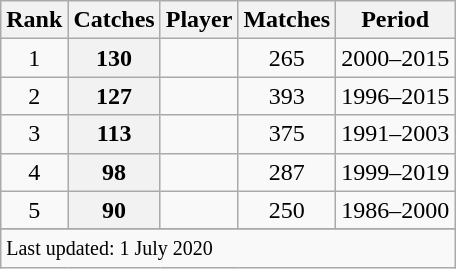<table class="wikitable plainrowheaders sortable">
<tr>
<th scope=col>Rank</th>
<th scope=col>Catches</th>
<th scope=col>Player</th>
<th scope=col>Matches</th>
<th scope=col>Period</th>
</tr>
<tr>
<td align=center>1</td>
<th scope=row style="text-align:center;">130</th>
<td></td>
<td align=center>265</td>
<td>2000–2015</td>
</tr>
<tr>
<td align=center>2</td>
<th scope=row style=text-align:center;>127</th>
<td></td>
<td align=center>393</td>
<td>1996–2015</td>
</tr>
<tr>
<td align=center>3</td>
<th scope=row style=text-align:center;>113</th>
<td></td>
<td align=center>375</td>
<td>1991–2003</td>
</tr>
<tr>
<td align=center>4</td>
<th scope=row style=text-align:center;>98</th>
<td></td>
<td align=center>287</td>
<td>1999–2019</td>
</tr>
<tr>
<td align=center>5</td>
<th scope=row style=text-align:center;>90</th>
<td></td>
<td align=center>250</td>
<td>1986–2000</td>
</tr>
<tr>
</tr>
<tr class=sortbottom>
<td colspan=5><small>Last updated: 1 July 2020</small></td>
</tr>
</table>
